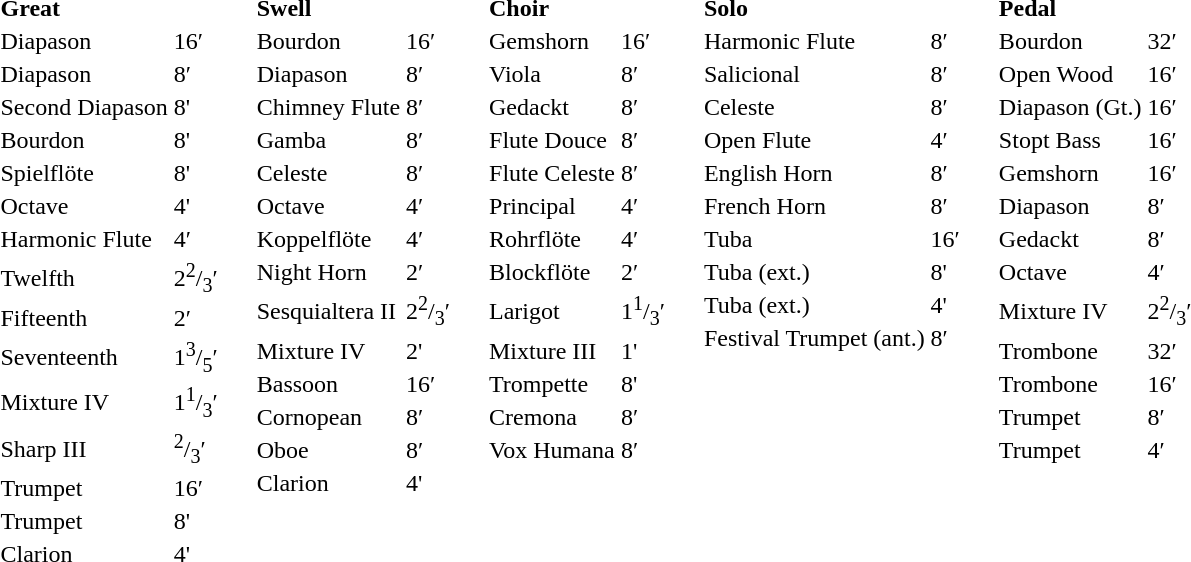<table border="0" cellspacing="0" cellpadding="10" style="border-collapse:collapse;">
<tr>
<td style="vertical-align:top"><br><table border="0">
<tr>
<td colspan=2><strong>Great</strong><br></td>
</tr>
<tr>
<td>Diapason</td>
<td>16′</td>
</tr>
<tr>
<td>Diapason</td>
<td>8′</td>
</tr>
<tr>
<td>Second Diapason</td>
<td>8'</td>
</tr>
<tr>
<td>Bourdon</td>
<td>8'</td>
</tr>
<tr>
<td>Spielflöte</td>
<td>8'</td>
</tr>
<tr>
<td>Octave</td>
<td>4'</td>
</tr>
<tr>
<td>Harmonic Flute</td>
<td>4′</td>
</tr>
<tr>
<td>Twelfth</td>
<td>2<sup>2</sup>/<sub>3</sub>′</td>
</tr>
<tr>
<td>Fifteenth</td>
<td>2′</td>
</tr>
<tr>
<td>Seventeenth</td>
<td>1<sup>3</sup>/<sub>5</sub>′</td>
</tr>
<tr>
<td>Mixture IV</td>
<td>1<sup>1</sup>/<sub>3</sub>′</td>
</tr>
<tr>
<td>Sharp III</td>
<td><sup>2</sup>/<sub>3</sub>′</td>
</tr>
<tr>
<td>Trumpet</td>
<td>16′</td>
</tr>
<tr>
<td>Trumpet</td>
<td>8'</td>
</tr>
<tr>
<td>Clarion</td>
<td>4'</td>
</tr>
</table>
</td>
<td style="vertical-align:top"><br><table border="0">
<tr>
<td colspan=2><strong>Swell</strong><br></td>
</tr>
<tr>
<td>Bourdon</td>
<td>16′</td>
</tr>
<tr>
<td>Diapason</td>
<td>8′</td>
</tr>
<tr>
<td>Chimney Flute</td>
<td>8′</td>
</tr>
<tr>
<td>Gamba</td>
<td>8′</td>
</tr>
<tr>
<td>Celeste</td>
<td>8′</td>
</tr>
<tr>
<td>Octave</td>
<td>4′</td>
</tr>
<tr>
<td>Koppelflöte</td>
<td>4′</td>
</tr>
<tr>
<td>Night Horn</td>
<td>2′</td>
</tr>
<tr>
<td>Sesquialtera II</td>
<td>2<sup>2</sup>/<sub>3</sub>′</td>
</tr>
<tr>
<td>Mixture IV</td>
<td>2'</td>
</tr>
<tr>
<td>Bassoon</td>
<td>16′</td>
</tr>
<tr>
<td>Cornopean</td>
<td>8′</td>
</tr>
<tr>
<td>Oboe</td>
<td>8′</td>
</tr>
<tr>
<td>Clarion</td>
<td>4'</td>
</tr>
</table>
</td>
<td style="vertical-align:top"><br><table border="0">
<tr>
<td colspan=2><strong>Choir</strong><br></td>
</tr>
<tr>
<td>Gemshorn</td>
<td>16′</td>
</tr>
<tr>
<td>Viola</td>
<td>8′</td>
</tr>
<tr>
<td>Gedackt</td>
<td>8′</td>
</tr>
<tr>
<td>Flute Douce</td>
<td>8′</td>
</tr>
<tr>
<td>Flute Celeste</td>
<td>8′</td>
</tr>
<tr>
<td>Principal</td>
<td>4′</td>
</tr>
<tr>
<td>Rohrflöte</td>
<td>4′</td>
</tr>
<tr>
<td>Blockflöte</td>
<td>2′</td>
</tr>
<tr>
<td>Larigot</td>
<td>1<sup>1</sup>/<sub>3</sub>′</td>
</tr>
<tr>
<td>Mixture III</td>
<td>1'</td>
</tr>
<tr>
<td>Trompette</td>
<td>8'</td>
</tr>
<tr>
<td>Cremona</td>
<td>8′</td>
</tr>
<tr>
<td>Vox Humana</td>
<td>8′</td>
</tr>
</table>
</td>
<td style="vertical-align:top"><br><table border="0">
<tr>
<td colspan=2><strong>Solo</strong><br></td>
</tr>
<tr>
<td>Harmonic Flute</td>
<td>8′</td>
</tr>
<tr>
<td>Salicional</td>
<td>8′</td>
</tr>
<tr>
<td>Celeste</td>
<td>8′</td>
</tr>
<tr>
<td>Open Flute</td>
<td>4′</td>
</tr>
<tr>
<td>English Horn</td>
<td>8′</td>
</tr>
<tr>
<td>French Horn</td>
<td>8′</td>
</tr>
<tr>
<td>Tuba</td>
<td>16′</td>
</tr>
<tr>
<td>Tuba (ext.)</td>
<td>8'</td>
</tr>
<tr>
<td>Tuba (ext.)</td>
<td>4'</td>
</tr>
<tr>
<td>Festival Trumpet (ant.)</td>
<td>8′</td>
</tr>
</table>
</td>
<td style="vertical-align:top"><br><table border="0">
<tr>
<td colspan=2><strong>Pedal</strong><br></td>
</tr>
<tr>
<td>Bourdon</td>
<td>32′</td>
</tr>
<tr>
<td>Open Wood</td>
<td>16′</td>
</tr>
<tr>
<td>Diapason (Gt.)</td>
<td>16′</td>
</tr>
<tr>
<td>Stopt Bass</td>
<td>16′</td>
</tr>
<tr>
<td>Gemshorn</td>
<td>16′</td>
</tr>
<tr>
<td>Diapason</td>
<td>8′</td>
</tr>
<tr>
<td>Gedackt</td>
<td>8′</td>
</tr>
<tr>
<td>Octave</td>
<td>4′</td>
</tr>
<tr>
<td>Mixture IV</td>
<td>2<sup>2</sup>/<sub>3</sub>′</td>
</tr>
<tr>
<td>Trombone</td>
<td>32′</td>
</tr>
<tr>
<td>Trombone</td>
<td>16′</td>
</tr>
<tr>
<td>Trumpet</td>
<td>8′</td>
</tr>
<tr>
<td>Trumpet</td>
<td>4′</td>
</tr>
</table>
</td>
</tr>
</table>
